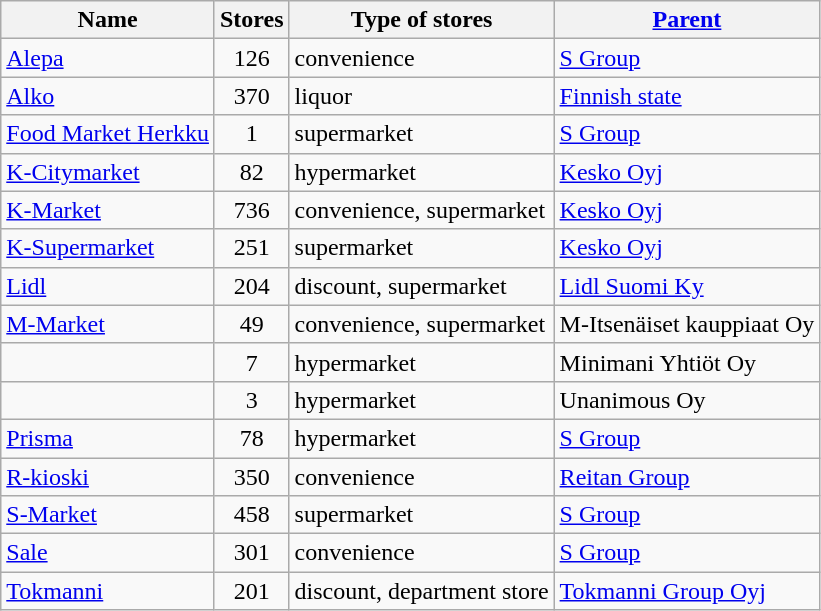<table class="wikitable sortable">
<tr>
<th>Name</th>
<th>Stores</th>
<th>Type of stores</th>
<th><a href='#'>Parent</a></th>
</tr>
<tr>
<td><a href='#'>Alepa</a></td>
<td align="center">126</td>
<td>convenience</td>
<td><a href='#'>S Group</a></td>
</tr>
<tr>
<td><a href='#'>Alko</a></td>
<td align="center">370</td>
<td>liquor</td>
<td><a href='#'>Finnish state</a></td>
</tr>
<tr>
<td><a href='#'>Food Market Herkku</a></td>
<td align="center">1</td>
<td>supermarket</td>
<td><a href='#'>S Group</a></td>
</tr>
<tr>
<td><a href='#'>K-Citymarket</a></td>
<td align="center">82</td>
<td>hypermarket</td>
<td><a href='#'>Kesko Oyj</a></td>
</tr>
<tr>
<td><a href='#'>K-Market</a></td>
<td align="center">736</td>
<td>convenience, supermarket</td>
<td><a href='#'>Kesko Oyj</a></td>
</tr>
<tr>
<td><a href='#'>K-Supermarket</a></td>
<td align="center">251</td>
<td>supermarket</td>
<td><a href='#'>Kesko Oyj</a></td>
</tr>
<tr>
<td><a href='#'>Lidl</a></td>
<td align="center">204</td>
<td>discount, supermarket</td>
<td><a href='#'>Lidl Suomi Ky</a></td>
</tr>
<tr>
<td><a href='#'>M-Market</a></td>
<td align="center">49</td>
<td>convenience, supermarket</td>
<td>M-Itsenäiset kauppiaat Oy</td>
</tr>
<tr>
<td></td>
<td align="center">7</td>
<td>hypermarket</td>
<td>Minimani Yhtiöt Oy</td>
</tr>
<tr>
<td></td>
<td align="center">3</td>
<td>hypermarket</td>
<td>Unanimous Oy</td>
</tr>
<tr>
<td><a href='#'>Prisma</a></td>
<td align="center">78</td>
<td>hypermarket</td>
<td><a href='#'>S Group</a></td>
</tr>
<tr>
<td><a href='#'>R-kioski</a></td>
<td align="center">350</td>
<td>convenience</td>
<td><a href='#'>Reitan Group</a></td>
</tr>
<tr>
<td><a href='#'>S-Market</a></td>
<td align="center">458</td>
<td>supermarket</td>
<td><a href='#'>S Group</a></td>
</tr>
<tr>
<td><a href='#'>Sale</a></td>
<td align="center">301</td>
<td>convenience</td>
<td><a href='#'>S Group</a></td>
</tr>
<tr>
<td><a href='#'>Tokmanni</a></td>
<td align="center">201</td>
<td>discount, department store</td>
<td><a href='#'>Tokmanni Group Oyj</a></td>
</tr>
</table>
